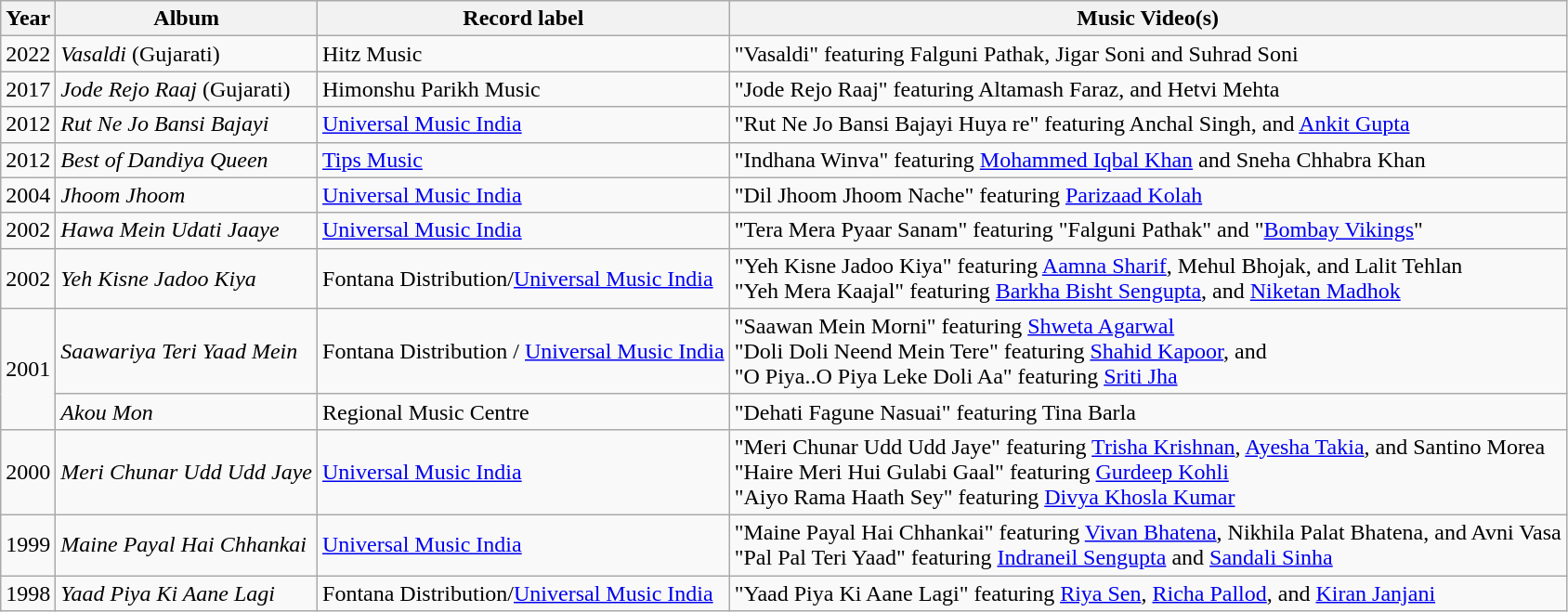<table class="wikitable sortable">
<tr>
<th>Year</th>
<th>Album</th>
<th>Record label</th>
<th>Music Video(s)</th>
</tr>
<tr>
<td>2022</td>
<td><em>Vasaldi</em> (Gujarati)</td>
<td>Hitz Music</td>
<td>"Vasaldi" featuring  Falguni Pathak, Jigar Soni and Suhrad Soni</td>
</tr>
<tr>
<td>2017</td>
<td><em>Jode Rejo Raaj</em> (Gujarati)</td>
<td>Himonshu Parikh Music</td>
<td>"Jode Rejo Raaj" featuring Altamash Faraz, and Hetvi Mehta</td>
</tr>
<tr>
<td>2012</td>
<td><em>Rut Ne Jo Bansi Bajayi</em></td>
<td><a href='#'>Universal Music India</a></td>
<td>"Rut Ne Jo Bansi Bajayi Huya re" featuring Anchal Singh, and <a href='#'>Ankit Gupta</a></td>
</tr>
<tr>
<td>2012</td>
<td><em>Best of Dandiya Queen</em></td>
<td><a href='#'>Tips Music</a></td>
<td>"Indhana Winva" featuring <a href='#'>Mohammed Iqbal Khan</a> and Sneha Chhabra Khan</td>
</tr>
<tr>
<td>2004</td>
<td><em>Jhoom Jhoom</em></td>
<td><a href='#'>Universal Music India</a></td>
<td>"Dil Jhoom Jhoom Nache" featuring <a href='#'>Parizaad Kolah</a></td>
</tr>
<tr>
<td>2002</td>
<td><em>Hawa Mein Udati Jaaye</em></td>
<td><a href='#'>Universal Music India</a></td>
<td>"Tera Mera Pyaar Sanam" featuring "Falguni Pathak" and "<a href='#'>Bombay Vikings</a>"</td>
</tr>
<tr>
<td>2002</td>
<td><em>Yeh Kisne Jadoo Kiya</em></td>
<td>Fontana Distribution/<a href='#'>Universal Music India</a></td>
<td>"Yeh Kisne Jadoo Kiya" featuring <a href='#'>Aamna Sharif</a>, Mehul Bhojak, and Lalit Tehlan<br>"Yeh Mera Kaajal" featuring <a href='#'>Barkha Bisht Sengupta</a>, and <a href='#'>Niketan Madhok</a></td>
</tr>
<tr>
<td rowspan="2">2001</td>
<td><em>Saawariya Teri Yaad Mein</em></td>
<td>Fontana Distribution / <a href='#'>Universal Music India</a></td>
<td>"Saawan Mein Morni" featuring <a href='#'>Shweta Agarwal</a><br>"Doli Doli Neend Mein Tere" featuring <a href='#'>Shahid Kapoor</a>, and<br>"O Piya..O Piya Leke Doli Aa" featuring <a href='#'>Sriti Jha</a></td>
</tr>
<tr>
<td><em>Akou Mon</em></td>
<td>Regional Music Centre</td>
<td>"Dehati Fagune Nasuai" featuring Tina Barla</td>
</tr>
<tr>
<td>2000</td>
<td><em>Meri Chunar Udd Udd Jaye</em></td>
<td><a href='#'>Universal Music India</a></td>
<td>"Meri Chunar Udd Udd Jaye"  featuring <a href='#'>Trisha Krishnan</a>, <a href='#'>Ayesha Takia</a>, and Santino Morea<br>"Haire Meri Hui Gulabi Gaal" featuring <a href='#'>Gurdeep Kohli</a><br>"Aiyo Rama Haath Sey" featuring <a href='#'>Divya Khosla Kumar</a></td>
</tr>
<tr>
<td>1999</td>
<td><em>Maine Payal Hai Chhankai</em></td>
<td><a href='#'>Universal Music India</a></td>
<td>"Maine Payal Hai Chhankai" featuring <a href='#'>Vivan Bhatena</a>, Nikhila Palat Bhatena, and Avni Vasa<br>"Pal Pal Teri Yaad" featuring <a href='#'>Indraneil Sengupta</a> and <a href='#'>Sandali Sinha</a></td>
</tr>
<tr>
<td>1998</td>
<td><em>Yaad Piya Ki Aane Lagi</em></td>
<td>Fontana Distribution/<a href='#'>Universal Music India</a></td>
<td>"Yaad Piya Ki Aane Lagi" featuring <a href='#'>Riya Sen</a>, <a href='#'>Richa Pallod</a>, and <a href='#'>Kiran Janjani</a></td>
</tr>
</table>
